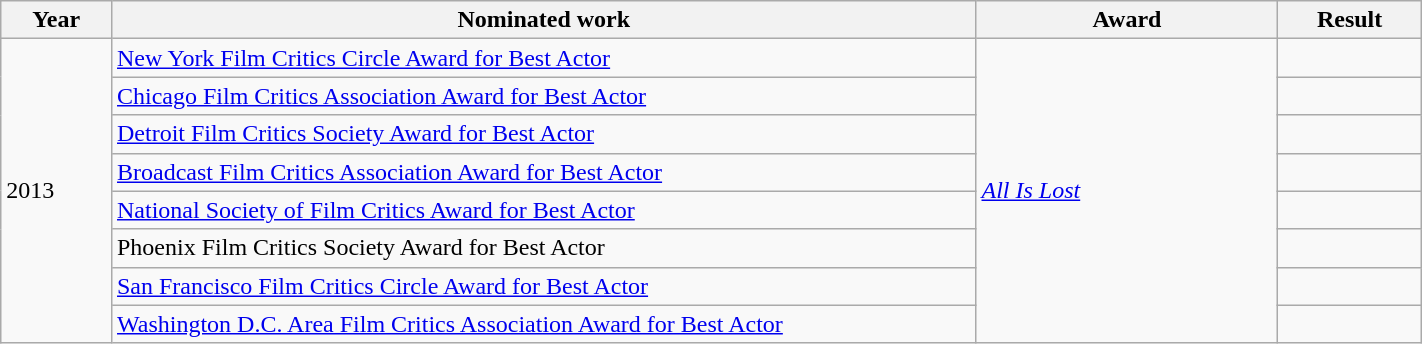<table width="75%" class="wikitable">
<tr>
<th width="10">Year</th>
<th width="300">Nominated work</th>
<th width="100">Award</th>
<th width="30">Result</th>
</tr>
<tr>
<td rowspan="8">2013</td>
<td><a href='#'>New York Film Critics Circle Award for Best Actor</a></td>
<td rowspan="8"><em><a href='#'>All Is Lost</a></em></td>
<td></td>
</tr>
<tr>
<td><a href='#'>Chicago Film Critics Association Award for Best Actor</a></td>
<td></td>
</tr>
<tr>
<td><a href='#'>Detroit Film Critics Society Award for Best Actor</a></td>
<td></td>
</tr>
<tr>
<td><a href='#'>Broadcast Film Critics Association Award for Best Actor</a></td>
<td></td>
</tr>
<tr>
<td><a href='#'>National Society of Film Critics Award for Best Actor</a></td>
<td></td>
</tr>
<tr>
<td>Phoenix Film Critics Society Award for Best Actor</td>
<td></td>
</tr>
<tr>
<td><a href='#'>San Francisco Film Critics Circle Award for Best Actor</a></td>
<td></td>
</tr>
<tr>
<td><a href='#'>Washington D.C. Area Film Critics Association Award for Best Actor</a></td>
<td></td>
</tr>
</table>
